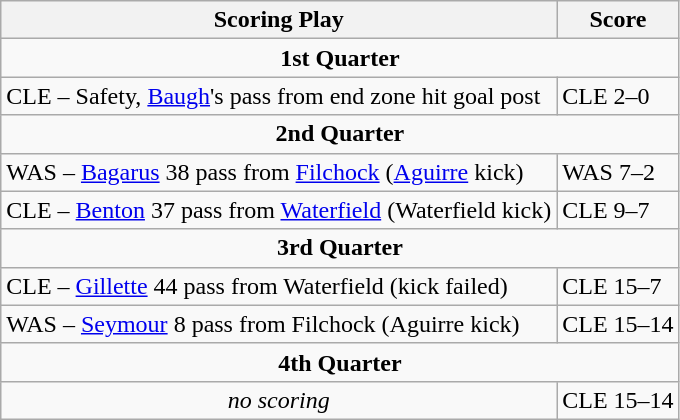<table class="wikitable">
<tr>
<th>Scoring Play</th>
<th>Score</th>
</tr>
<tr>
<td colspan="4" align="center"><strong>1st Quarter</strong></td>
</tr>
<tr>
<td>CLE – Safety, <a href='#'>Baugh</a>'s pass from end zone hit goal post</td>
<td>CLE 2–0</td>
</tr>
<tr>
<td colspan="4" align="center"><strong>2nd Quarter</strong></td>
</tr>
<tr>
<td>WAS – <a href='#'>Bagarus</a> 38 pass from <a href='#'>Filchock</a> (<a href='#'>Aguirre</a> kick)</td>
<td>WAS 7–2</td>
</tr>
<tr>
<td>CLE – <a href='#'>Benton</a> 37 pass from <a href='#'>Waterfield</a> (Waterfield kick)</td>
<td>CLE 9–7</td>
</tr>
<tr>
<td colspan="4" align="center"><strong>3rd Quarter</strong></td>
</tr>
<tr>
<td>CLE – <a href='#'>Gillette</a> 44 pass from Waterfield (kick failed)</td>
<td>CLE 15–7</td>
</tr>
<tr>
<td>WAS – <a href='#'>Seymour</a> 8 pass from Filchock (Aguirre kick)</td>
<td>CLE 15–14</td>
</tr>
<tr>
<td colspan="4" align="center"><strong>4th Quarter</strong></td>
</tr>
<tr>
<td align=center><em>no scoring</em></td>
<td>CLE 15–14</td>
</tr>
</table>
